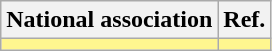<table class="wikitable">
<tr>
<th>National association</th>
<th>Ref.</th>
</tr>
<tr bgcolor="#FFF68F">
<td><strong></strong></td>
<td></td>
</tr>
</table>
